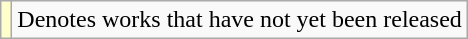<table class="wikitable">
<tr>
<td style="background:#FFFFCC;"></td>
<td>Denotes works that have not yet been released</td>
</tr>
</table>
